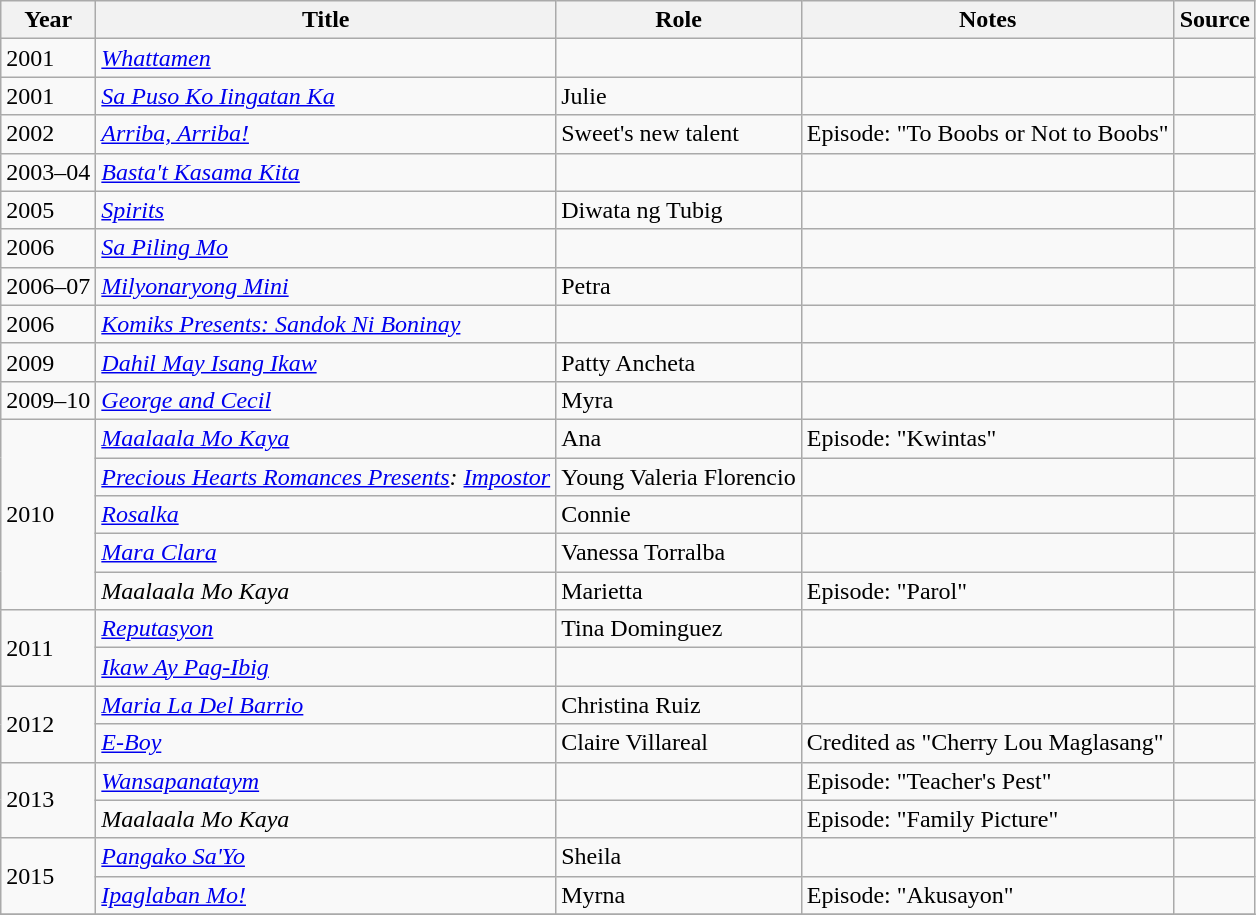<table class="wikitable sortable" >
<tr>
<th>Year</th>
<th>Title</th>
<th>Role</th>
<th class="unsortable">Notes </th>
<th class="unsortable">Source </th>
</tr>
<tr>
<td>2001</td>
<td><em><a href='#'>Whattamen</a></em></td>
<td></td>
<td></td>
<td></td>
</tr>
<tr>
<td>2001</td>
<td><em><a href='#'>Sa Puso Ko Iingatan Ka</a></em></td>
<td>Julie</td>
<td></td>
<td></td>
</tr>
<tr>
<td>2002</td>
<td><em><a href='#'>Arriba, Arriba!</a></em></td>
<td>Sweet's new talent</td>
<td>Episode: "To Boobs or Not to Boobs"</td>
<td></td>
</tr>
<tr>
<td>2003–04</td>
<td><em><a href='#'>Basta't Kasama Kita</a></em></td>
<td></td>
<td></td>
<td></td>
</tr>
<tr>
<td>2005</td>
<td><em><a href='#'>Spirits</a></em></td>
<td>Diwata ng Tubig</td>
<td></td>
<td></td>
</tr>
<tr>
<td>2006</td>
<td><em><a href='#'>Sa Piling Mo</a></em></td>
<td></td>
<td></td>
<td></td>
</tr>
<tr>
<td>2006–07</td>
<td><em><a href='#'>Milyonaryong Mini</a></em></td>
<td>Petra</td>
<td></td>
<td></td>
</tr>
<tr>
<td>2006</td>
<td><em><a href='#'>Komiks Presents: Sandok Ni Boninay</a></em></td>
<td></td>
<td></td>
<td></td>
</tr>
<tr>
<td>2009</td>
<td><em><a href='#'>Dahil May Isang Ikaw</a></em></td>
<td>Patty Ancheta</td>
<td></td>
<td></td>
</tr>
<tr>
<td>2009–10</td>
<td><em><a href='#'>George and Cecil</a></em></td>
<td>Myra</td>
<td></td>
<td></td>
</tr>
<tr>
<td rowspan="5">2010</td>
<td><em><a href='#'>Maalaala Mo Kaya</a></em></td>
<td>Ana</td>
<td>Episode: "Kwintas"</td>
<td></td>
</tr>
<tr>
<td><em><a href='#'>Precious Hearts Romances Presents</a>: <a href='#'>Impostor</a></em></td>
<td>Young Valeria Florencio</td>
<td></td>
<td></td>
</tr>
<tr>
<td><em><a href='#'>Rosalka</a></em></td>
<td>Connie</td>
<td></td>
<td></td>
</tr>
<tr>
<td><em><a href='#'>Mara Clara</a></em></td>
<td>Vanessa Torralba</td>
<td></td>
<td></td>
</tr>
<tr>
<td><em>Maalaala Mo Kaya</em></td>
<td>Marietta</td>
<td>Episode: "Parol"</td>
<td></td>
</tr>
<tr>
<td rowspan="2">2011</td>
<td><em><a href='#'>Reputasyon</a></em></td>
<td>Tina Dominguez</td>
<td></td>
<td></td>
</tr>
<tr>
<td><em><a href='#'>Ikaw Ay Pag-Ibig</a></em></td>
<td></td>
<td></td>
<td></td>
</tr>
<tr>
<td rowspan="2">2012</td>
<td><em><a href='#'>Maria La Del Barrio</a></em></td>
<td>Christina Ruiz</td>
<td></td>
<td></td>
</tr>
<tr>
<td><em><a href='#'>E-Boy</a></em></td>
<td>Claire Villareal</td>
<td>Credited as "Cherry Lou Maglasang"</td>
<td></td>
</tr>
<tr>
<td rowspan="2">2013</td>
<td><em><a href='#'>Wansapanataym</a></em></td>
<td></td>
<td>Episode: "Teacher's Pest"</td>
<td></td>
</tr>
<tr>
<td><em>Maalaala Mo Kaya</em></td>
<td></td>
<td>Episode: "Family Picture"</td>
<td></td>
</tr>
<tr>
<td rowspan="2">2015</td>
<td><em><a href='#'>Pangako Sa'Yo</a></em></td>
<td>Sheila</td>
<td></td>
<td></td>
</tr>
<tr>
<td><em><a href='#'>Ipaglaban Mo!</a></em></td>
<td>Myrna</td>
<td>Episode: "Akusayon"</td>
<td></td>
</tr>
<tr>
</tr>
</table>
